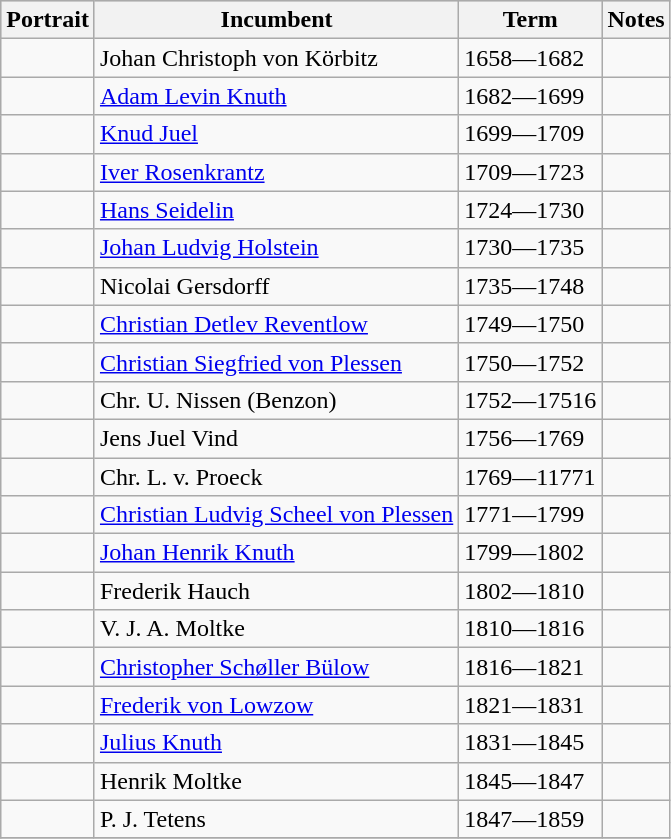<table class="wikitable">
<tr style="background:#CCCCCC">
<th>Portrait</th>
<th>Incumbent</th>
<th>Term</th>
<th>Notes</th>
</tr>
<tr>
<td></td>
<td>Johan Christoph von Körbitz</td>
<td>1658—1682</td>
<td></td>
</tr>
<tr>
<td></td>
<td><a href='#'>Adam Levin Knuth</a></td>
<td>1682—1699</td>
<td></td>
</tr>
<tr>
<td></td>
<td><a href='#'>Knud Juel</a></td>
<td>1699—1709</td>
<td></td>
</tr>
<tr>
<td></td>
<td><a href='#'>Iver Rosenkrantz</a></td>
<td>1709—1723</td>
<td></td>
</tr>
<tr>
<td></td>
<td><a href='#'>Hans Seidelin</a></td>
<td>1724—1730</td>
<td></td>
</tr>
<tr>
<td></td>
<td><a href='#'>Johan Ludvig Holstein</a></td>
<td>1730—1735</td>
<td></td>
</tr>
<tr>
<td></td>
<td>Nicolai Gersdorff</td>
<td>1735—1748</td>
<td></td>
</tr>
<tr>
<td></td>
<td><a href='#'>Christian Detlev Reventlow</a></td>
<td>1749—1750</td>
<td></td>
</tr>
<tr>
<td></td>
<td><a href='#'>Christian Siegfried von Plessen</a></td>
<td>1750—1752</td>
<td></td>
</tr>
<tr>
<td></td>
<td>Chr. U. Nissen (Benzon)</td>
<td>1752—17516</td>
<td></td>
</tr>
<tr>
<td></td>
<td>Jens Juel Vind</td>
<td>1756—1769</td>
<td></td>
</tr>
<tr>
<td></td>
<td>Chr. L. v. Proeck</td>
<td>1769—11771</td>
<td></td>
</tr>
<tr>
<td></td>
<td><a href='#'>Christian Ludvig Scheel von Plessen</a></td>
<td>1771—1799</td>
<td></td>
</tr>
<tr>
<td></td>
<td><a href='#'>Johan Henrik Knuth</a></td>
<td>1799—1802</td>
<td></td>
</tr>
<tr>
<td></td>
<td>Frederik Hauch</td>
<td>1802—1810</td>
<td></td>
</tr>
<tr>
<td></td>
<td>V. J. A. Moltke</td>
<td>1810—1816</td>
<td></td>
</tr>
<tr>
<td></td>
<td><a href='#'>Christopher Schøller Bülow</a></td>
<td>1816—1821</td>
<td></td>
</tr>
<tr>
<td></td>
<td><a href='#'>Frederik von Lowzow</a></td>
<td>1821—1831</td>
<td></td>
</tr>
<tr>
<td></td>
<td><a href='#'>Julius Knuth</a></td>
<td>1831—1845</td>
<td></td>
</tr>
<tr>
<td></td>
<td>Henrik Moltke</td>
<td>1845—1847</td>
<td></td>
</tr>
<tr>
<td></td>
<td>P. J. Tetens</td>
<td>1847—1859</td>
<td></td>
</tr>
<tr>
</tr>
</table>
